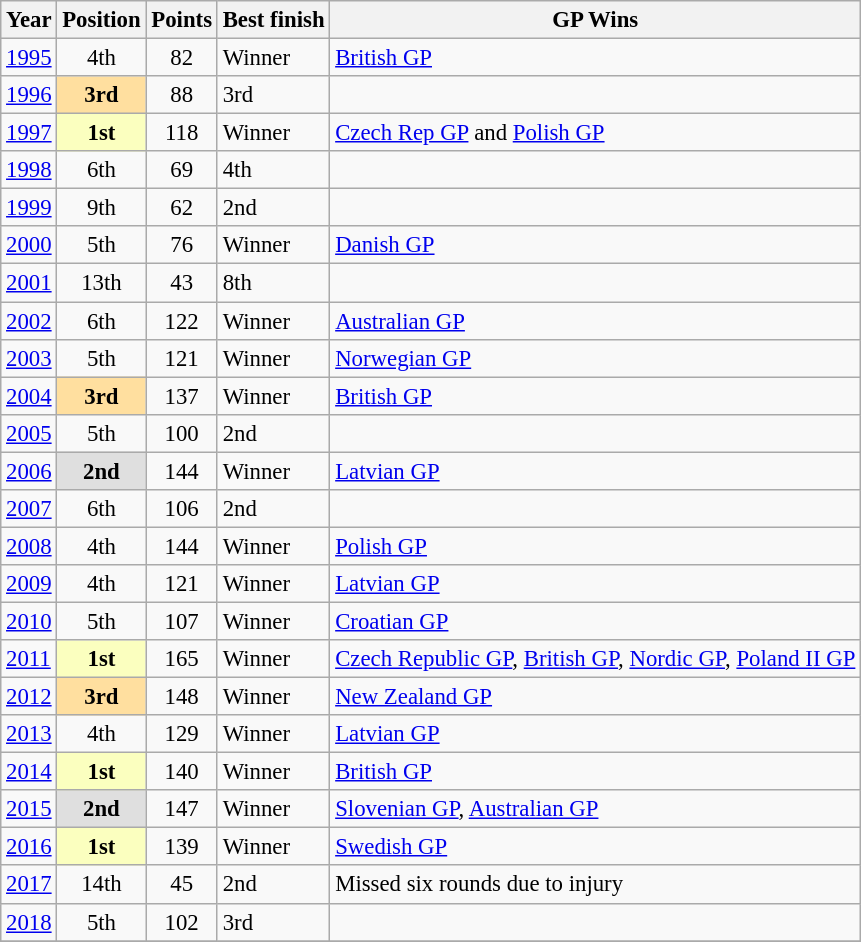<table class="wikitable" style="font-size: 95%;">
<tr>
<th>Year</th>
<th>Position</th>
<th>Points</th>
<th>Best finish</th>
<th>GP Wins</th>
</tr>
<tr>
<td><a href='#'>1995</a></td>
<td align="center">4th</td>
<td align="center">82</td>
<td>Winner</td>
<td><a href='#'>British GP</a></td>
</tr>
<tr>
<td><a href='#'>1996</a></td>
<td align="center" style="background:#FFDF9F;"><strong>3rd</strong></td>
<td align="center">88</td>
<td>3rd</td>
<td></td>
</tr>
<tr>
<td><a href='#'>1997</a></td>
<td align="center" style="background:#FBFFBF;"><strong>1st</strong></td>
<td align="center">118</td>
<td>Winner</td>
<td><a href='#'>Czech Rep GP</a> and <a href='#'>Polish GP</a></td>
</tr>
<tr>
<td><a href='#'>1998</a></td>
<td align="center">6th</td>
<td align="center">69</td>
<td>4th</td>
<td></td>
</tr>
<tr>
<td><a href='#'>1999</a></td>
<td align="center">9th</td>
<td align="center">62</td>
<td>2nd</td>
<td></td>
</tr>
<tr>
<td><a href='#'>2000</a></td>
<td align="center">5th</td>
<td align="center">76</td>
<td>Winner</td>
<td><a href='#'>Danish GP</a></td>
</tr>
<tr>
<td><a href='#'>2001</a></td>
<td align="center">13th</td>
<td align="center">43</td>
<td>8th</td>
<td></td>
</tr>
<tr>
<td><a href='#'>2002</a></td>
<td align="center">6th</td>
<td align="center">122</td>
<td>Winner</td>
<td><a href='#'>Australian GP</a></td>
</tr>
<tr>
<td><a href='#'>2003</a></td>
<td align="center">5th</td>
<td align="center">121</td>
<td>Winner</td>
<td><a href='#'>Norwegian GP</a></td>
</tr>
<tr>
<td><a href='#'>2004</a></td>
<td align="center" style="background:#FFDF9F;"><strong>3rd</strong></td>
<td align="center">137</td>
<td>Winner</td>
<td><a href='#'>British GP</a></td>
</tr>
<tr>
<td><a href='#'>2005</a></td>
<td align="center">5th</td>
<td align="center">100</td>
<td>2nd</td>
<td></td>
</tr>
<tr>
<td><a href='#'>2006</a></td>
<td align="center" style="background:#dfdfdf;"><strong>2nd</strong></td>
<td align="center">144</td>
<td>Winner</td>
<td><a href='#'>Latvian GP</a></td>
</tr>
<tr>
<td><a href='#'>2007</a></td>
<td align="center">6th</td>
<td align="center">106</td>
<td>2nd</td>
<td></td>
</tr>
<tr>
<td><a href='#'>2008</a></td>
<td align="center">4th</td>
<td align="center">144</td>
<td>Winner</td>
<td><a href='#'>Polish GP</a></td>
</tr>
<tr>
<td><a href='#'>2009</a></td>
<td align="center">4th</td>
<td align="center">121</td>
<td>Winner</td>
<td><a href='#'>Latvian GP</a></td>
</tr>
<tr>
<td><a href='#'>2010</a></td>
<td align="center">5th</td>
<td align="center">107</td>
<td>Winner</td>
<td><a href='#'>Croatian GP</a></td>
</tr>
<tr>
<td><a href='#'>2011</a></td>
<td align="center" style="background:#FBFFBF;"><strong>1st</strong></td>
<td align="center">165</td>
<td>Winner</td>
<td><a href='#'>Czech Republic GP</a>, <a href='#'>British GP</a>,  <a href='#'>Nordic GP</a>, <a href='#'>Poland II GP</a></td>
</tr>
<tr>
<td><a href='#'>2012</a></td>
<td align="center" style="background:#FFDF9F;"><strong>3rd</strong></td>
<td align="center">148</td>
<td>Winner</td>
<td><a href='#'>New Zealand GP</a></td>
</tr>
<tr>
<td><a href='#'>2013</a></td>
<td align="center">4th</td>
<td align="center">129</td>
<td>Winner</td>
<td><a href='#'>Latvian GP</a></td>
</tr>
<tr>
<td><a href='#'>2014</a></td>
<td align="center" style="background:#FBFFBF;"><strong>1st</strong></td>
<td align="center">140</td>
<td>Winner</td>
<td><a href='#'>British GP</a></td>
</tr>
<tr>
<td><a href='#'>2015</a></td>
<td align="center" style="background:#dfdfdf;"><strong>2nd</strong></td>
<td align="center">147</td>
<td>Winner</td>
<td><a href='#'>Slovenian GP</a>,  <a href='#'>Australian GP</a></td>
</tr>
<tr>
<td><a href='#'>2016</a></td>
<td align="center" style="background:#FBFFBF;"><strong>1st</strong></td>
<td align="center">139</td>
<td>Winner</td>
<td><a href='#'>Swedish GP</a></td>
</tr>
<tr>
<td><a href='#'>2017</a></td>
<td align="center">14th</td>
<td align="center">45</td>
<td>2nd</td>
<td>Missed six rounds due to injury</td>
</tr>
<tr>
<td><a href='#'>2018</a></td>
<td align="center">5th</td>
<td align="center">102</td>
<td>3rd</td>
<td></td>
</tr>
<tr>
</tr>
</table>
